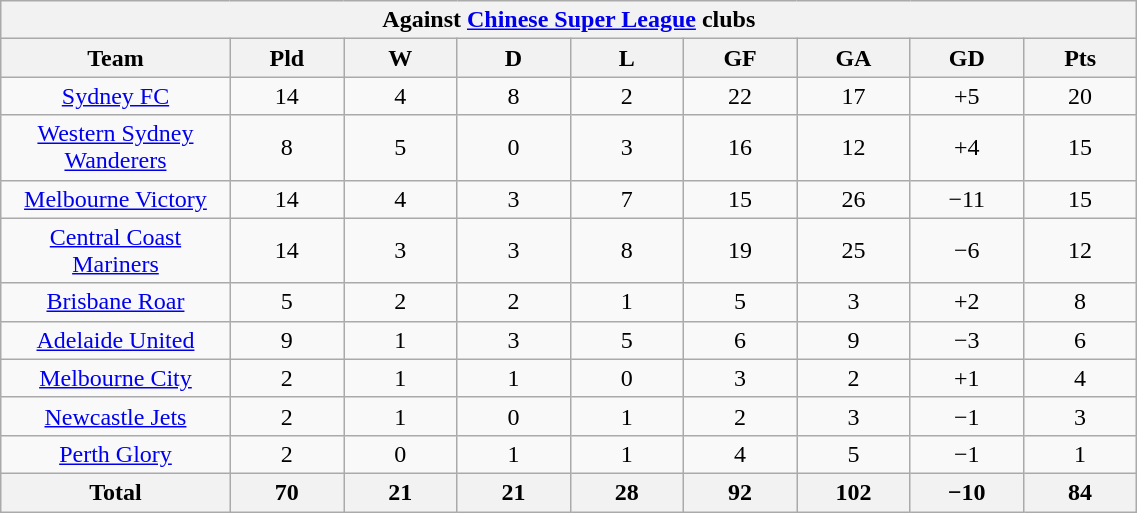<table width=60% class="wikitable" style="text-align:center">
<tr>
<th colspan=9>Against <a href='#'>Chinese Super League</a> clubs</th>
</tr>
<tr>
<th width=10%>Team</th>
<th width=5%>Pld</th>
<th width=5%>W</th>
<th width=5%>D</th>
<th width=5%>L</th>
<th width=5%>GF</th>
<th width=5%>GA</th>
<th width=5%>GD</th>
<th width=5%>Pts</th>
</tr>
<tr>
<td><a href='#'>Sydney FC</a></td>
<td>14</td>
<td>4</td>
<td>8</td>
<td>2</td>
<td>22</td>
<td>17</td>
<td>+5</td>
<td>20</td>
</tr>
<tr>
<td><a href='#'>Western Sydney Wanderers</a></td>
<td>8</td>
<td>5</td>
<td>0</td>
<td>3</td>
<td>16</td>
<td>12</td>
<td>+4</td>
<td>15</td>
</tr>
<tr>
<td><a href='#'>Melbourne Victory</a></td>
<td>14</td>
<td>4</td>
<td>3</td>
<td>7</td>
<td>15</td>
<td>26</td>
<td>−11</td>
<td>15</td>
</tr>
<tr>
<td><a href='#'>Central Coast Mariners</a></td>
<td>14</td>
<td>3</td>
<td>3</td>
<td>8</td>
<td>19</td>
<td>25</td>
<td>−6</td>
<td>12</td>
</tr>
<tr>
<td><a href='#'>Brisbane Roar</a></td>
<td>5</td>
<td>2</td>
<td>2</td>
<td>1</td>
<td>5</td>
<td>3</td>
<td>+2</td>
<td>8</td>
</tr>
<tr>
<td><a href='#'>Adelaide United</a></td>
<td>9</td>
<td>1</td>
<td>3</td>
<td>5</td>
<td>6</td>
<td>9</td>
<td>−3</td>
<td>6</td>
</tr>
<tr>
<td><a href='#'>Melbourne City</a></td>
<td>2</td>
<td>1</td>
<td>1</td>
<td>0</td>
<td>3</td>
<td>2</td>
<td>+1</td>
<td>4</td>
</tr>
<tr>
<td><a href='#'>Newcastle Jets</a></td>
<td>2</td>
<td>1</td>
<td>0</td>
<td>1</td>
<td>2</td>
<td>3</td>
<td>−1</td>
<td>3</td>
</tr>
<tr>
<td><a href='#'>Perth Glory</a></td>
<td>2</td>
<td>0</td>
<td>1</td>
<td>1</td>
<td>4</td>
<td>5</td>
<td>−1</td>
<td>1</td>
</tr>
<tr>
<th>Total</th>
<th>70</th>
<th>21</th>
<th>21</th>
<th>28</th>
<th>92</th>
<th>102</th>
<th>−10</th>
<th>84</th>
</tr>
</table>
